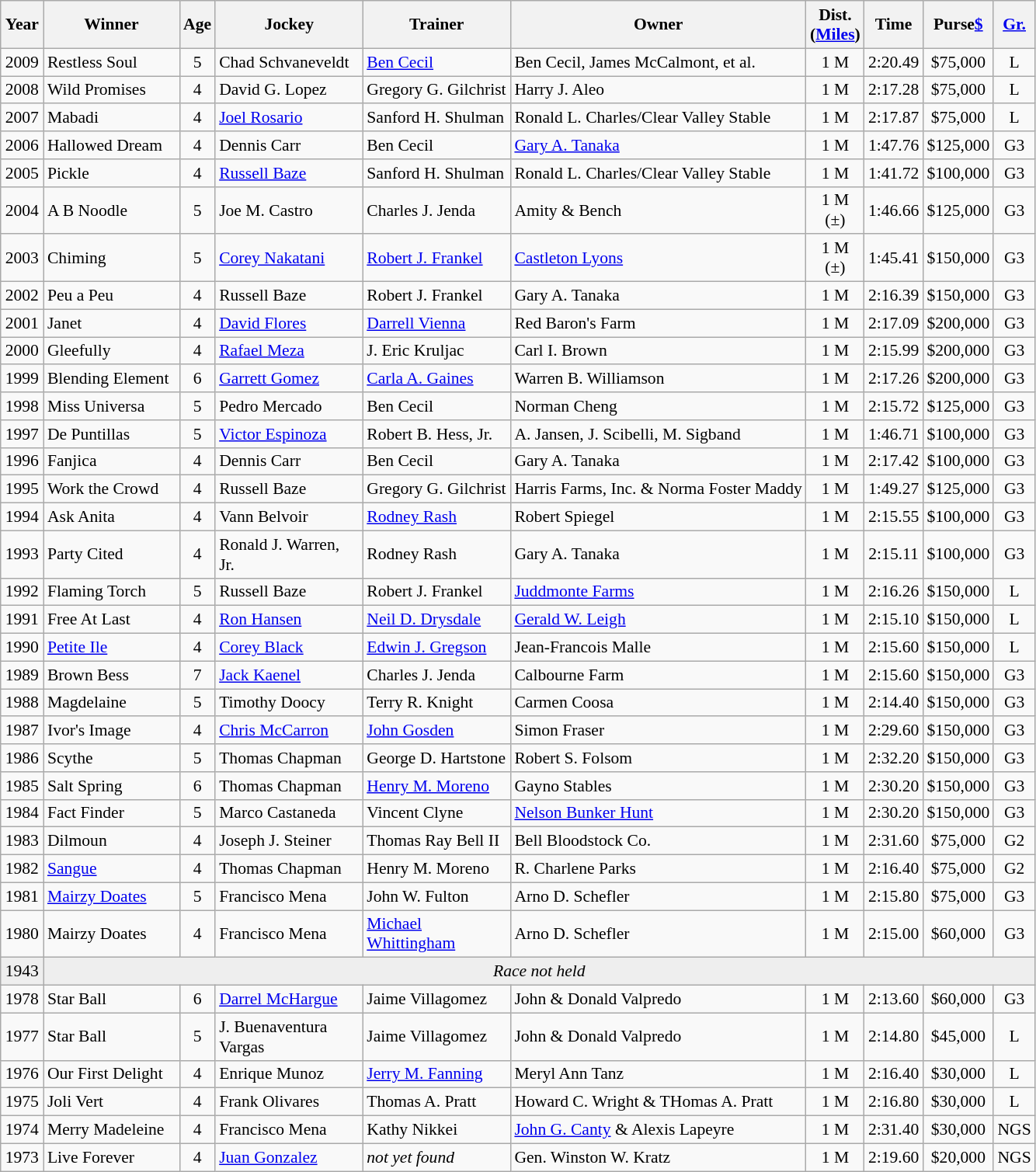<table class="wikitable sortable" style="font-size:90%">
<tr>
<th style="width:30px">Year<br></th>
<th style="width:110px">Winner<br></th>
<th style="width:15px">Age<br></th>
<th style="width:120px">Jockey<br></th>
<th style="width:120px">Trainer<br></th>
<th>Owner<br></th>
<th style="width:30px">Dist.<br> <span>(<a href='#'>Miles</a>)</span></th>
<th style="width:33px">Time<br></th>
<th style="width:30px">Purse<a href='#'>$</a><br></th>
<th style="width:20px"><a href='#'>Gr.</a><br></th>
</tr>
<tr>
<td align=center>2009</td>
<td>Restless Soul</td>
<td align=center>5</td>
<td>Chad Schvaneveldt</td>
<td><a href='#'>Ben Cecil</a></td>
<td>Ben Cecil, James McCalmont, et al.</td>
<td align=center>1<span> M</span></td>
<td align=center>2:20.49</td>
<td align=center>$75,000</td>
<td align=center>L</td>
</tr>
<tr>
<td align=center>2008</td>
<td>Wild Promises</td>
<td align=center>4</td>
<td>David G. Lopez</td>
<td>Gregory G. Gilchrist</td>
<td>Harry J. Aleo</td>
<td align=center>1<span> M</span></td>
<td align=center>2:17.28</td>
<td align=center>$75,000</td>
<td align=center>L</td>
</tr>
<tr>
<td align=center>2007</td>
<td>Mabadi</td>
<td align=center>4</td>
<td><a href='#'>Joel Rosario</a></td>
<td>Sanford H. Shulman</td>
<td>Ronald L. Charles/Clear Valley Stable</td>
<td align=center>1<span> M</span></td>
<td align=center>2:17.87</td>
<td align=center>$75,000</td>
<td align=center>L</td>
</tr>
<tr>
<td align=center>2006</td>
<td>Hallowed Dream</td>
<td align=center>4</td>
<td>Dennis Carr</td>
<td>Ben Cecil</td>
<td><a href='#'>Gary A. Tanaka</a></td>
<td align=center>1<span> M</span></td>
<td align=center>1:47.76</td>
<td align=center>$125,000</td>
<td align=center>G3</td>
</tr>
<tr>
<td align=center>2005</td>
<td>Pickle</td>
<td align=center>4</td>
<td><a href='#'>Russell Baze</a></td>
<td>Sanford H. Shulman</td>
<td>Ronald L. Charles/Clear Valley Stable</td>
<td align=center>1<span> M</span></td>
<td align=center>1:41.72</td>
<td align=center>$100,000</td>
<td align=center>G3</td>
</tr>
<tr>
<td align=center>2004</td>
<td>A B Noodle</td>
<td align=center>5</td>
<td>Joe M. Castro</td>
<td>Charles J. Jenda</td>
<td>Amity & Bench</td>
<td align=center>1<span> M (±)</span></td>
<td align=center>1:46.66</td>
<td align=center>$125,000</td>
<td align=center>G3</td>
</tr>
<tr>
<td align=center>2003</td>
<td>Chiming</td>
<td align=center>5</td>
<td><a href='#'>Corey Nakatani</a></td>
<td><a href='#'>Robert J. Frankel</a></td>
<td><a href='#'>Castleton Lyons</a></td>
<td align=center>1<span> M (±)</span></td>
<td align=center>1:45.41</td>
<td align=center>$150,000</td>
<td align=center>G3</td>
</tr>
<tr>
<td align=center>2002</td>
<td>Peu a Peu</td>
<td align=center>4</td>
<td>Russell Baze</td>
<td>Robert J. Frankel</td>
<td>Gary A. Tanaka</td>
<td align=center>1<span> M</span></td>
<td align=center>2:16.39</td>
<td align=center>$150,000</td>
<td align=center>G3</td>
</tr>
<tr>
<td align=center>2001</td>
<td>Janet</td>
<td align=center>4</td>
<td><a href='#'>David Flores</a></td>
<td><a href='#'>Darrell Vienna</a></td>
<td>Red Baron's Farm</td>
<td align=center>1<span> M</span></td>
<td align=center>2:17.09</td>
<td align=center>$200,000</td>
<td align=center>G3</td>
</tr>
<tr>
<td align=center>2000</td>
<td>Gleefully</td>
<td align=center>4</td>
<td><a href='#'>Rafael Meza</a></td>
<td>J. Eric Kruljac</td>
<td>Carl I. Brown</td>
<td align=center>1<span> M</span></td>
<td align=center>2:15.99</td>
<td align=center>$200,000</td>
<td align=center>G3</td>
</tr>
<tr>
<td align=center>1999</td>
<td>Blending Element</td>
<td align=center>6</td>
<td><a href='#'>Garrett Gomez</a></td>
<td><a href='#'>Carla A. Gaines</a></td>
<td>Warren B. Williamson</td>
<td align=center>1<span> M</span></td>
<td align=center>2:17.26</td>
<td align=center>$200,000</td>
<td align=center>G3</td>
</tr>
<tr>
<td align=center>1998</td>
<td>Miss Universa</td>
<td align=center>5</td>
<td>Pedro Mercado</td>
<td>Ben Cecil</td>
<td>Norman Cheng</td>
<td align=center>1<span> M</span></td>
<td align=center>2:15.72</td>
<td align=center>$125,000</td>
<td align=center>G3</td>
</tr>
<tr>
<td align=center>1997</td>
<td>De Puntillas</td>
<td align=center>5</td>
<td><a href='#'>Victor Espinoza</a></td>
<td>Robert B. Hess, Jr.</td>
<td>A. Jansen, J. Scibelli, M. Sigband</td>
<td align=center>1<span> M</span></td>
<td align=center>1:46.71</td>
<td align=center>$100,000</td>
<td align=center>G3</td>
</tr>
<tr>
<td align=center>1996</td>
<td>Fanjica</td>
<td align=center>4</td>
<td>Dennis Carr</td>
<td>Ben Cecil</td>
<td>Gary A. Tanaka</td>
<td align=center>1<span> M</span></td>
<td align=center>2:17.42</td>
<td align=center>$100,000</td>
<td align=center>G3</td>
</tr>
<tr>
<td align=center>1995</td>
<td>Work the Crowd</td>
<td align=center>4</td>
<td>Russell Baze</td>
<td>Gregory G. Gilchrist</td>
<td>Harris Farms, Inc. & Norma Foster Maddy</td>
<td align=center>1<span> M</span></td>
<td align=center>1:49.27</td>
<td align=center>$125,000</td>
<td align=center>G3</td>
</tr>
<tr>
<td align=center>1994</td>
<td>Ask Anita</td>
<td align=center>4</td>
<td>Vann Belvoir</td>
<td><a href='#'>Rodney Rash</a></td>
<td>Robert Spiegel</td>
<td align=center>1<span> M</span></td>
<td align=center>2:15.55</td>
<td align=center>$100,000</td>
<td align=center>G3</td>
</tr>
<tr>
<td align=center>1993</td>
<td>Party Cited</td>
<td align=center>4</td>
<td>Ronald J. Warren, Jr.</td>
<td>Rodney Rash</td>
<td>Gary A. Tanaka</td>
<td align=center>1<span> M</span></td>
<td align=center>2:15.11</td>
<td align=center>$100,000</td>
<td align=center>G3</td>
</tr>
<tr>
<td align=center>1992</td>
<td>Flaming Torch</td>
<td align=center>5</td>
<td>Russell Baze</td>
<td>Robert J. Frankel</td>
<td><a href='#'>Juddmonte Farms</a></td>
<td align=center>1<span> M</span></td>
<td align=center>2:16.26</td>
<td align=center>$150,000</td>
<td align=center>L</td>
</tr>
<tr>
<td align=center>1991</td>
<td>Free At Last</td>
<td align=center>4</td>
<td><a href='#'>Ron Hansen</a></td>
<td><a href='#'>Neil D. Drysdale</a></td>
<td><a href='#'>Gerald W. Leigh</a></td>
<td align=center>1<span> M</span></td>
<td align=center>2:15.10</td>
<td align=center>$150,000</td>
<td align=center>L</td>
</tr>
<tr>
<td align=center>1990</td>
<td><a href='#'>Petite Ile</a></td>
<td align=center>4</td>
<td><a href='#'>Corey Black</a></td>
<td><a href='#'>Edwin J. Gregson</a></td>
<td>Jean-Francois Malle</td>
<td align=center>1<span> M</span></td>
<td align=center>2:15.60</td>
<td align=center>$150,000</td>
<td align=center>L</td>
</tr>
<tr>
<td align=center>1989</td>
<td>Brown Bess</td>
<td align=center>7</td>
<td><a href='#'>Jack Kaenel</a></td>
<td>Charles J. Jenda</td>
<td>Calbourne Farm</td>
<td align=center>1<span> M</span></td>
<td align=center>2:15.60</td>
<td align=center>$150,000</td>
<td align=center>G3</td>
</tr>
<tr>
<td align=center>1988</td>
<td>Magdelaine</td>
<td align=center>5</td>
<td>Timothy Doocy</td>
<td>Terry R. Knight</td>
<td>Carmen Coosa</td>
<td align=center>1<span> M</span></td>
<td align=center>2:14.40</td>
<td align=center>$150,000</td>
<td align=center>G3</td>
</tr>
<tr>
<td align=center>1987</td>
<td>Ivor's Image</td>
<td align=center>4</td>
<td><a href='#'>Chris McCarron</a></td>
<td><a href='#'>John Gosden</a></td>
<td>Simon Fraser</td>
<td align=center>1<span> M</span></td>
<td align=center>2:29.60</td>
<td align=center>$150,000</td>
<td align=center>G3</td>
</tr>
<tr>
<td align=center>1986</td>
<td>Scythe</td>
<td align=center>5</td>
<td>Thomas Chapman</td>
<td>George D. Hartstone</td>
<td>Robert S. Folsom</td>
<td align=center>1<span> M</span></td>
<td align=center>2:32.20</td>
<td align=center>$150,000</td>
<td align=center>G3</td>
</tr>
<tr>
<td align=center>1985</td>
<td>Salt Spring</td>
<td align=center>6</td>
<td>Thomas Chapman</td>
<td><a href='#'>Henry M. Moreno</a></td>
<td>Gayno Stables</td>
<td align=center>1<span> M</span></td>
<td align=center>2:30.20</td>
<td align=center>$150,000</td>
<td align=center>G3</td>
</tr>
<tr>
<td align=center>1984</td>
<td>Fact Finder</td>
<td align=center>5</td>
<td>Marco Castaneda</td>
<td>Vincent Clyne</td>
<td><a href='#'>Nelson Bunker Hunt</a></td>
<td align=center>1<span> M</span></td>
<td align=center>2:30.20</td>
<td align=center>$150,000</td>
<td align=center>G3</td>
</tr>
<tr>
<td align=center>1983</td>
<td>Dilmoun</td>
<td align=center>4</td>
<td>Joseph J. Steiner</td>
<td>Thomas Ray Bell II</td>
<td>Bell Bloodstock Co.</td>
<td align=center>1<span> M</span></td>
<td align=center>2:31.60</td>
<td align=center>$75,000</td>
<td align=center>G2</td>
</tr>
<tr>
<td align=center>1982</td>
<td><a href='#'>Sangue</a></td>
<td align=center>4</td>
<td>Thomas Chapman</td>
<td>Henry M. Moreno</td>
<td>R. Charlene Parks</td>
<td align=center>1<span> M</span></td>
<td align=center>2:16.40</td>
<td align=center>$75,000</td>
<td align=center>G2</td>
</tr>
<tr>
<td align=center>1981</td>
<td><a href='#'>Mairzy Doates</a></td>
<td align=center>5</td>
<td>Francisco Mena</td>
<td>John W. Fulton</td>
<td>Arno D. Schefler</td>
<td align=center>1<span> M</span></td>
<td align=center>2:15.80</td>
<td align=center>$75,000</td>
<td align=center>G3</td>
</tr>
<tr>
<td align=center>1980</td>
<td>Mairzy Doates</td>
<td align=center>4</td>
<td>Francisco Mena</td>
<td><a href='#'>Michael Whittingham</a></td>
<td>Arno D. Schefler</td>
<td align=center>1<span> M</span></td>
<td align=center>2:15.00</td>
<td align=center>$60,000</td>
<td align=center>G3</td>
</tr>
<tr style="background:#EEEEEE">
<td align=center>1943</td>
<td align=center  colspan=9><em>Race not held</em></td>
</tr>
<tr>
<td align=center>1978</td>
<td>Star Ball</td>
<td align=center>6</td>
<td><a href='#'>Darrel McHargue</a></td>
<td>Jaime Villagomez</td>
<td>John & Donald Valpredo</td>
<td align=center>1<span> M</span></td>
<td align=center>2:13.60</td>
<td align=center>$60,000</td>
<td align=center>G3</td>
</tr>
<tr>
<td align=center>1977</td>
<td>Star Ball</td>
<td align=center>5</td>
<td>J. Buenaventura Vargas</td>
<td>Jaime Villagomez</td>
<td>John & Donald Valpredo</td>
<td align=center>1<span> M</span></td>
<td align=center>2:14.80</td>
<td align=center>$45,000</td>
<td align=center>L</td>
</tr>
<tr>
<td align=center>1976</td>
<td>Our First Delight</td>
<td align=center>4</td>
<td>Enrique Munoz</td>
<td><a href='#'>Jerry M. Fanning</a></td>
<td>Meryl Ann Tanz</td>
<td align=center>1<span> M</span></td>
<td align=center>2:16.40</td>
<td align=center>$30,000</td>
<td align=center>L</td>
</tr>
<tr>
<td align=center>1975</td>
<td>Joli Vert</td>
<td align=center>4</td>
<td>Frank Olivares</td>
<td>Thomas A. Pratt</td>
<td>Howard C. Wright & THomas A. Pratt</td>
<td align=center>1<span> M</span></td>
<td align=center>2:16.80</td>
<td align=center>$30,000</td>
<td align=center>L</td>
</tr>
<tr>
<td align=center>1974</td>
<td>Merry Madeleine</td>
<td align=center>4</td>
<td>Francisco Mena</td>
<td>Kathy Nikkei</td>
<td><a href='#'>John G. Canty</a> & Alexis Lapeyre</td>
<td align=center>1<span> M</span></td>
<td align=center>2:31.40</td>
<td align=center>$30,000</td>
<td align=center>NGS</td>
</tr>
<tr>
<td align=center>1973</td>
<td>Live Forever</td>
<td align=center>4</td>
<td><a href='#'>Juan Gonzalez</a></td>
<td><em>not yet found</em></td>
<td>Gen. Winston W. Kratz</td>
<td align=center>1<span> M</span></td>
<td align=center>2:19.60</td>
<td align=center>$20,000</td>
<td align=center>NGS</td>
</tr>
</table>
